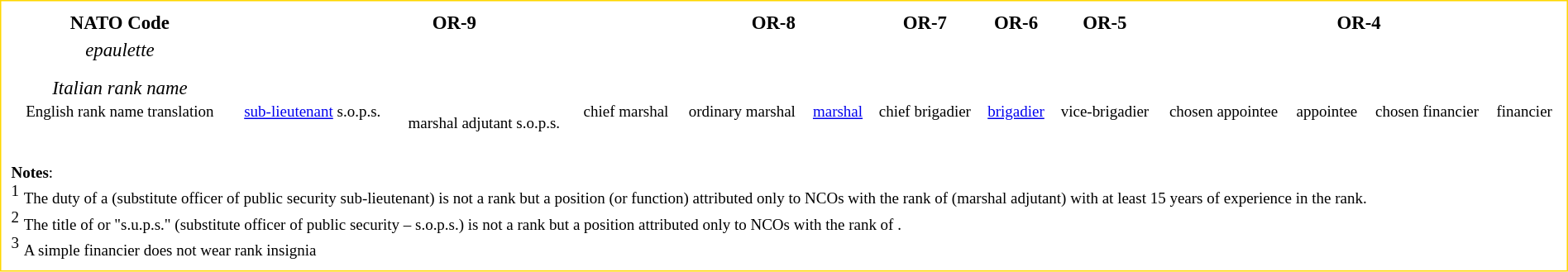<table width="100%" style="border:1px solid #FFD700; background-color:#FFFFFF; padding:5px; font-size:95%; margin: 0px 12px 12px 0px;">
<tr>
<th>NATO Code</th>
<th colspan=6>OR-9</th>
<th colspan=4>OR-8</th>
<th colspan=3>OR-7</th>
<th colspan=3>OR-6</th>
<th colspan=3>OR-5</th>
<th colspan=4>OR-4</th>
</tr>
<tr>
<td align="center"><em>epaulette</em></td>
<td align="center" colspan=2></td>
<td align="center" colspan=2></td>
<td align="center" colspan=2></td>
<td align="center" colspan=2></td>
<td align="center" colspan=2></td>
<td align="center" colspan=3></td>
<td align="center" colspan=3></td>
<td align="center" colspan=3></td>
<td align="center" colspan=1></td>
<td align="center" colspan=1></td>
<td align="center" colspan=1></td>
<td align="center" colspan=1></td>
</tr>
<tr>
<td align="center"><em>Italian rank name</em><br><small>English rank name translation</small></td>
<td align="center" colspan=2><br><small><a href='#'>sub-lieutenant</a> s.o.p.s.</small></td>
<td align="center" colspan=2><br><small><br>marshal adjutant s.o.p.s.</small></td>
<td align="center" colspan=2><br><small>chief marshal</small></td>
<td align="center" colspan=2><br><small>ordinary marshal</small></td>
<td align="center" colspan=2><br><small><a href='#'>marshal</a></small></td>
<td align="center" colspan=3><br><small>chief brigadier</small></td>
<td align="center" colspan=3><br><small><a href='#'>brigadier</a></small></td>
<td align="center" colspan=3><br><small>vice-brigadier</small></td>
<td align="center" colspan=1><br><small>chosen appointee<br></small></td>
<td align="center" colspan=1><br><small>appointee</small></td>
<td align="center" colspan=1><br><small>chosen financier</small></td>
<td align="center" colspan=1><br><small>financier</small></td>
</tr>
<tr>
<td colspan="30"><br><small><strong>Notes</strong>:<br></small>
<sup>1</sup> <small>The duty of a  (substitute officer of public security sub-lieutenant) is not a rank but a position (or function) attributed only to NCOs with the rank of  (marshal adjutant) with at least 15 years of experience in the rank.</small><br><sup>2</sup> <small>The title of  or "s.u.p.s." (substitute officer of public security – s.o.p.s.) is not a rank but a position attributed only to NCOs with the rank of .</small><br><sup>3</sup> <small>A simple financier does not wear rank insignia</small></td>
</tr>
</table>
